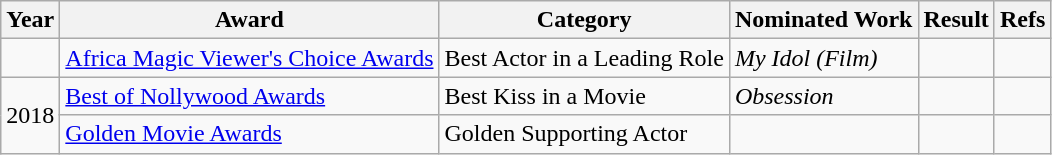<table class="wikitable">
<tr>
<th>Year</th>
<th>Award</th>
<th>Category</th>
<th>Nominated Work</th>
<th>Result</th>
<th>Refs</th>
</tr>
<tr>
<td></td>
<td><a href='#'>Africa Magic Viewer's Choice Awards</a></td>
<td>Best Actor in a Leading Role</td>
<td><em> My Idol (Film)</em></td>
<td></td>
<td></td>
</tr>
<tr>
<td rowspan="2">2018</td>
<td><a href='#'>Best of Nollywood Awards</a></td>
<td>Best Kiss in a Movie</td>
<td><em> Obsession</em></td>
<td></td>
<td></td>
</tr>
<tr>
<td><a href='#'>Golden Movie Awards</a></td>
<td>Golden Supporting Actor</td>
<td></td>
<td></td>
<td></td>
</tr>
</table>
